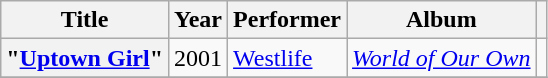<table class="wikitable plainrowheaders" style="margin-right: 0;">
<tr>
<th scope="col">Title</th>
<th scope="col">Year</th>
<th scope="col">Performer</th>
<th scope="col">Album</th>
<th scope="col" class="unsortable"></th>
</tr>
<tr>
<th scope="row">"<a href='#'>Uptown Girl</a>"</th>
<td>2001</td>
<td><a href='#'>Westlife</a></td>
<td><em><a href='#'>World of Our Own</a></em></td>
<td style="text-align:center;"></td>
</tr>
<tr>
</tr>
</table>
